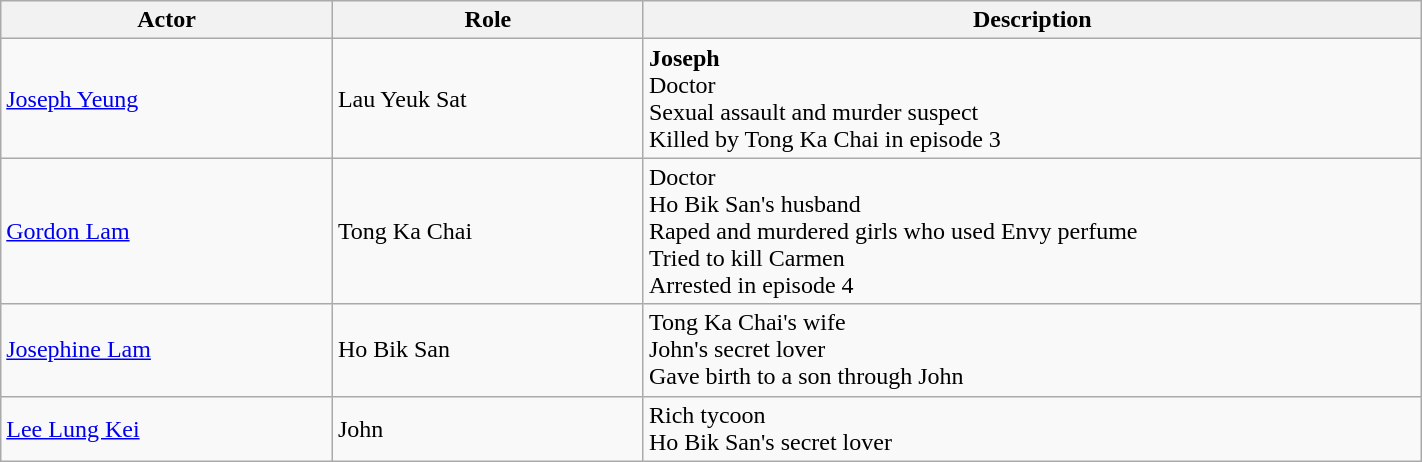<table class="wikitable" width="75%">
<tr>
<th style="width:6%">Actor</th>
<th style="width:6%">Role</th>
<th style="width:15%">Description</th>
</tr>
<tr>
<td><a href='#'>Joseph Yeung</a></td>
<td>Lau Yeuk Sat</td>
<td><strong>Joseph</strong><br>Doctor<br>Sexual assault and murder suspect<br>Killed by Tong Ka Chai in episode 3</td>
</tr>
<tr>
<td><a href='#'>Gordon Lam</a></td>
<td>Tong Ka Chai</td>
<td>Doctor<br>Ho Bik San's husband<br>Raped and murdered girls who used Envy perfume<br>Tried to kill Carmen<br>Arrested in episode 4</td>
</tr>
<tr>
<td><a href='#'>Josephine Lam</a></td>
<td>Ho Bik San</td>
<td>Tong Ka Chai's wife<br>John's secret lover<br>Gave birth to a son through John</td>
</tr>
<tr>
<td><a href='#'>Lee Lung Kei</a></td>
<td>John</td>
<td>Rich tycoon<br>Ho Bik San's secret lover</td>
</tr>
</table>
